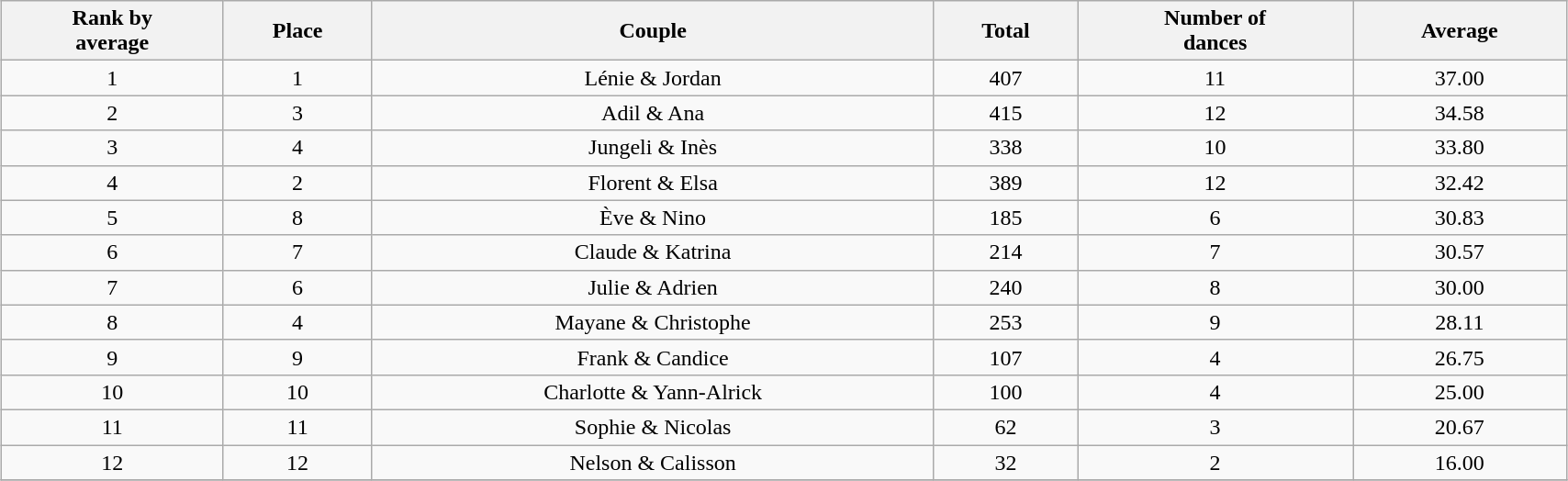<table class="wikitable sortable" style="margin:auto; text-align:center; margin:5px; width:90%;">
<tr>
<th>Rank by<br>average</th>
<th>Place</th>
<th>Couple</th>
<th>Total</th>
<th>Number of<br> dances</th>
<th>Average</th>
</tr>
<tr>
<td>1</td>
<td>1</td>
<td>Lénie & Jordan</td>
<td>407</td>
<td>11</td>
<td>37.00</td>
</tr>
<tr>
<td>2</td>
<td>3</td>
<td>Adil & Ana</td>
<td>415</td>
<td>12</td>
<td>34.58</td>
</tr>
<tr>
<td>3</td>
<td>4</td>
<td>Jungeli & Inès</td>
<td>338</td>
<td>10</td>
<td>33.80</td>
</tr>
<tr>
<td>4</td>
<td>2</td>
<td>Florent & Elsa</td>
<td>389</td>
<td>12</td>
<td>32.42</td>
</tr>
<tr>
<td>5</td>
<td>8</td>
<td>Ève & Nino</td>
<td>185</td>
<td>6</td>
<td>30.83</td>
</tr>
<tr>
<td>6</td>
<td>7</td>
<td>Claude & Katrina</td>
<td>214</td>
<td>7</td>
<td>30.57</td>
</tr>
<tr>
<td>7</td>
<td>6</td>
<td>Julie & Adrien</td>
<td>240</td>
<td>8</td>
<td>30.00</td>
</tr>
<tr>
<td>8</td>
<td>4</td>
<td>Mayane & Christophe</td>
<td>253</td>
<td>9</td>
<td>28.11</td>
</tr>
<tr>
<td>9</td>
<td>9</td>
<td>Frank & Candice</td>
<td>107</td>
<td>4</td>
<td>26.75</td>
</tr>
<tr>
<td>10</td>
<td>10</td>
<td>Charlotte & Yann-Alrick</td>
<td>100</td>
<td>4</td>
<td>25.00</td>
</tr>
<tr>
<td>11</td>
<td>11</td>
<td>Sophie & Nicolas</td>
<td>62</td>
<td>3</td>
<td>20.67</td>
</tr>
<tr>
<td>12</td>
<td>12</td>
<td>Nelson & Calisson</td>
<td>32</td>
<td>2</td>
<td>16.00</td>
</tr>
<tr>
</tr>
</table>
